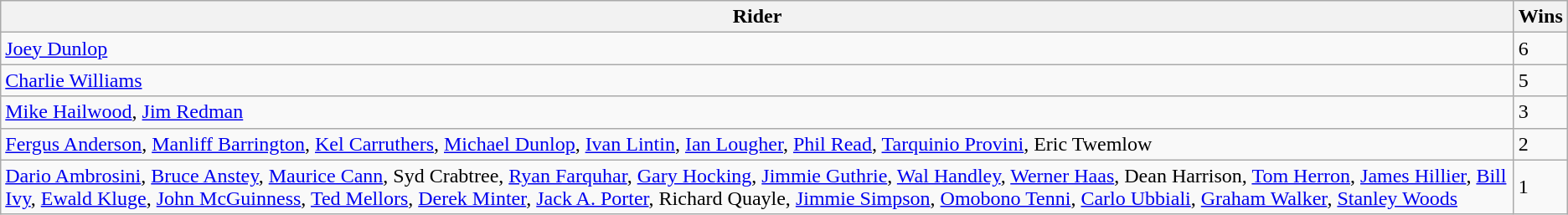<table class="wikitable">
<tr>
<th>Rider</th>
<th>Wins</th>
</tr>
<tr>
<td><a href='#'>Joey Dunlop</a></td>
<td>6</td>
</tr>
<tr>
<td><a href='#'>Charlie Williams</a></td>
<td>5</td>
</tr>
<tr>
<td><a href='#'>Mike Hailwood</a>, <a href='#'>Jim Redman</a></td>
<td>3</td>
</tr>
<tr>
<td><a href='#'>Fergus Anderson</a>, <a href='#'>Manliff Barrington</a>, <a href='#'>Kel Carruthers</a>, <a href='#'>Michael Dunlop</a>, <a href='#'>Ivan Lintin</a>, <a href='#'>Ian Lougher</a>, <a href='#'>Phil Read</a>, <a href='#'>Tarquinio Provini</a>, Eric Twemlow</td>
<td>2</td>
</tr>
<tr>
<td><a href='#'>Dario Ambrosini</a>, <a href='#'>Bruce Anstey</a>, <a href='#'>Maurice Cann</a>, Syd Crabtree, <a href='#'>Ryan Farquhar</a>, <a href='#'>Gary Hocking</a>, <a href='#'>Jimmie Guthrie</a>, <a href='#'>Wal Handley</a>, <a href='#'>Werner Haas</a>, Dean Harrison, <a href='#'>Tom Herron</a>, <a href='#'>James Hillier</a>, <a href='#'>Bill Ivy</a>, <a href='#'>Ewald Kluge</a>, <a href='#'>John McGuinness</a>, <a href='#'>Ted Mellors</a>, <a href='#'>Derek Minter</a>, <a href='#'>Jack A. Porter</a>, Richard Quayle, <a href='#'>Jimmie Simpson</a>, <a href='#'>Omobono Tenni</a>, <a href='#'>Carlo Ubbiali</a>, <a href='#'>Graham Walker</a>, <a href='#'>Stanley Woods</a></td>
<td>1</td>
</tr>
</table>
